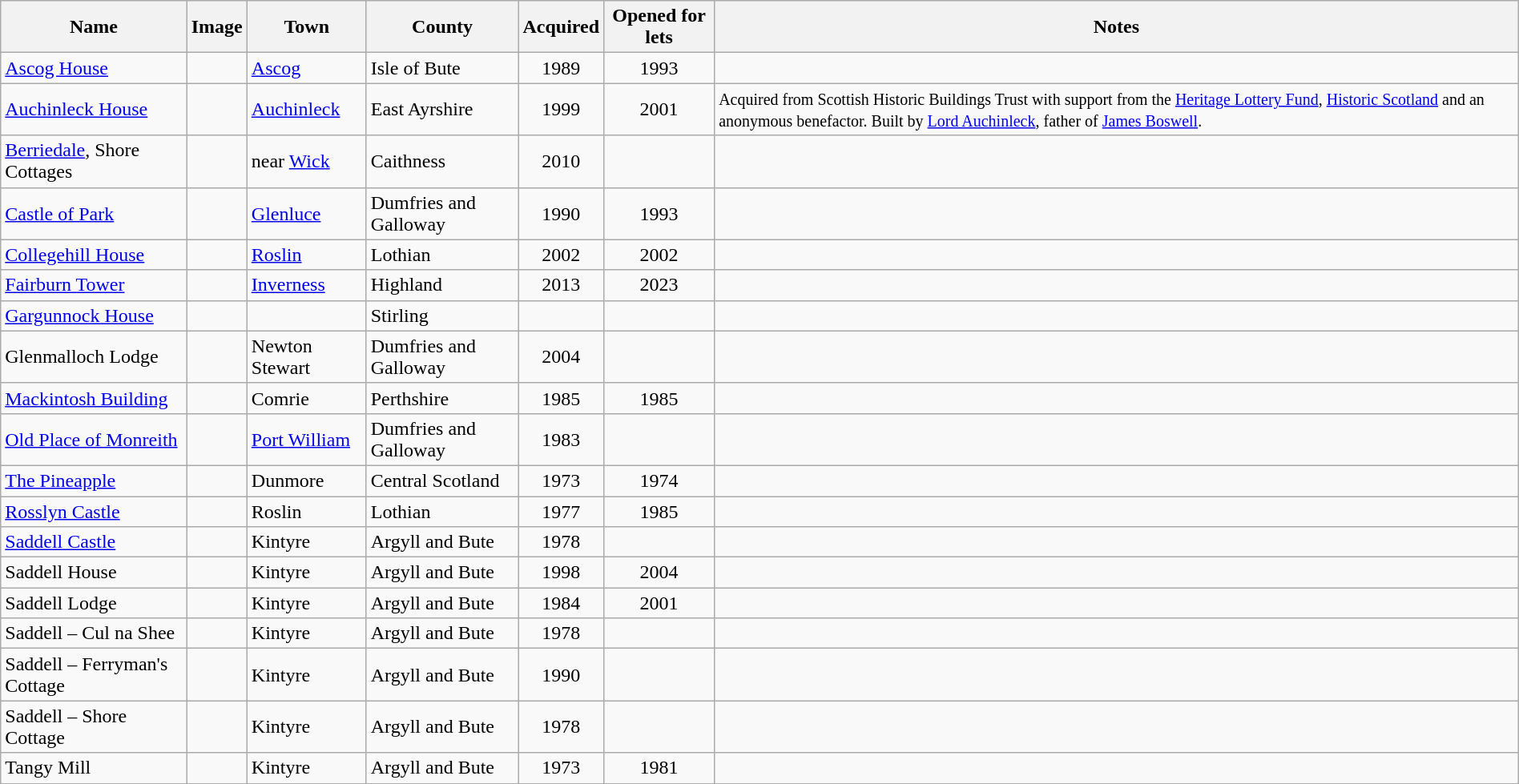<table class="wikitable sortable" style="margin:0.5em auto;">
<tr>
<th>Name</th>
<th class="unsortable">Image</th>
<th>Town</th>
<th>County</th>
<th>Acquired</th>
<th>Opened for lets</th>
<th class="unsortable">Notes</th>
</tr>
<tr>
<td align=left><a href='#'>Ascog House</a></td>
<td align=left></td>
<td align=left><a href='#'>Ascog</a></td>
<td align=left>Isle of Bute</td>
<td align=center>1989</td>
<td align=center>1993</td>
<td align=left></td>
</tr>
<tr>
<td align=left><a href='#'>Auchinleck House</a></td>
<td align=left></td>
<td align=left><a href='#'>Auchinleck</a></td>
<td align=left>East Ayrshire</td>
<td align=center>1999</td>
<td align=center>2001</td>
<td align=left><small>Acquired from Scottish Historic Buildings Trust with support from the <a href='#'>Heritage Lottery Fund</a>, <a href='#'>Historic Scotland</a> and an anonymous benefactor. Built by <a href='#'>Lord Auchinleck</a>, father of <a href='#'>James Boswell</a>.</small></td>
</tr>
<tr>
<td align=left><a href='#'>Berriedale</a>, Shore Cottages</td>
<td align=left></td>
<td align=left>near <a href='#'>Wick</a></td>
<td align=left>Caithness</td>
<td align="center">2010</td>
<td align="center"></td>
<td align="left"></td>
</tr>
<tr>
<td align=left><a href='#'>Castle of Park</a></td>
<td align=left></td>
<td align=left><a href='#'>Glenluce</a></td>
<td align=left>Dumfries and Galloway</td>
<td align="center">1990</td>
<td align="center">1993</td>
<td align="left"></td>
</tr>
<tr>
<td align=left><a href='#'>Collegehill House</a></td>
<td align=left></td>
<td align=left><a href='#'>Roslin</a></td>
<td align=left>Lothian</td>
<td align="center">2002</td>
<td align="center">2002</td>
<td align="left"></td>
</tr>
<tr>
<td align="left"><a href='#'>Fairburn Tower</a></td>
<td align="left"></td>
<td align="left"><a href='#'>Inverness</a></td>
<td align="left">Highland</td>
<td align="center">2013</td>
<td align="center">2023</td>
<td align="left"></td>
</tr>
<tr>
<td align=left><a href='#'>Gargunnock House</a></td>
<td align=left></td>
<td align=left></td>
<td align=left>Stirling</td>
<td align="center"></td>
<td align="center"></td>
<td align="left"></td>
</tr>
<tr>
<td align=left>Glenmalloch Lodge</td>
<td align=left></td>
<td align=left>Newton Stewart</td>
<td align=left>Dumfries and Galloway</td>
<td align="center">2004</td>
<td align="center"></td>
<td align="left"></td>
</tr>
<tr>
<td align=left><a href='#'>Mackintosh Building</a></td>
<td align=left></td>
<td align=left>Comrie</td>
<td align=left>Perthshire</td>
<td align="center">1985</td>
<td align="center">1985</td>
<td align="left"></td>
</tr>
<tr>
<td align=left><a href='#'>Old Place of Monreith</a></td>
<td align=left></td>
<td align=left><a href='#'>Port William</a></td>
<td align=left>Dumfries and Galloway</td>
<td align="center">1983</td>
<td align="center"></td>
<td align="left"></td>
</tr>
<tr>
<td align=left><a href='#'>The Pineapple</a></td>
<td align=left></td>
<td align=left>Dunmore</td>
<td align=left>Central Scotland</td>
<td align="center">1973</td>
<td align="center">1974</td>
<td align="left"></td>
</tr>
<tr>
<td align=left><a href='#'>Rosslyn Castle</a></td>
<td align=left></td>
<td align=left>Roslin</td>
<td align=left>Lothian</td>
<td align="center">1977</td>
<td align="center">1985</td>
<td align="left"></td>
</tr>
<tr>
<td align=left><a href='#'>Saddell Castle</a></td>
<td align=left></td>
<td align=left>Kintyre</td>
<td align=left>Argyll and Bute</td>
<td align="center">1978</td>
<td align="center"></td>
<td align="left"></td>
</tr>
<tr>
<td align=left>Saddell House</td>
<td align=left></td>
<td align=left>Kintyre</td>
<td align=left>Argyll and Bute</td>
<td align="center">1998</td>
<td align="center">2004</td>
<td align="left"></td>
</tr>
<tr>
<td align=left>Saddell Lodge</td>
<td align=left></td>
<td align=left>Kintyre</td>
<td align=left>Argyll and Bute</td>
<td align="center">1984</td>
<td align="center">2001</td>
<td align="left"></td>
</tr>
<tr>
<td align=left>Saddell – Cul na Shee</td>
<td align=left></td>
<td align=left>Kintyre</td>
<td align=left>Argyll and Bute</td>
<td align="center">1978</td>
<td align="center"></td>
<td align="left"></td>
</tr>
<tr>
<td align=left>Saddell – Ferryman's Cottage</td>
<td align=left></td>
<td align=left>Kintyre</td>
<td align=left>Argyll and Bute</td>
<td align="center">1990</td>
<td align="center"></td>
<td align="left"></td>
</tr>
<tr>
<td align=left>Saddell – Shore Cottage</td>
<td align=left></td>
<td align=left>Kintyre</td>
<td align=left>Argyll and Bute</td>
<td align="center">1978</td>
<td align="center"></td>
<td align="left"></td>
</tr>
<tr>
<td align=left>Tangy Mill</td>
<td align=left></td>
<td align=left>Kintyre</td>
<td align=left>Argyll and Bute</td>
<td align="center">1973</td>
<td align="center">1981</td>
<td align="left"></td>
</tr>
<tr>
</tr>
</table>
